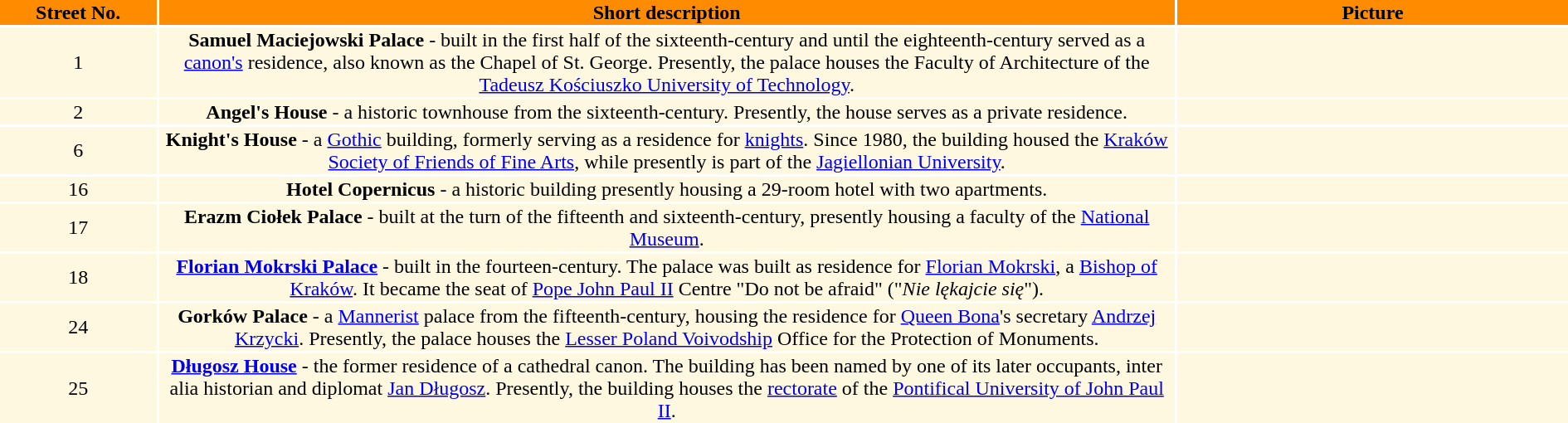<table>
<tr ---- bgcolor="#FF 8C 00">
<th width=4%>Street No.</th>
<th width=26%>Short description</th>
<th width=10%>Picture</th>
</tr>
<tr ---- bgcolor="#FFF8E1">
<td align="center">1</td>
<td align="center"><strong>Samuel Maciejowski Palace</strong> - built in the first half of the sixteenth-century and until the eighteenth-century served as a <a href='#'>canon's</a> residence, also known as the Chapel of St. George. Presently, the palace houses the Faculty of Architecture of the <a href='#'>Tadeusz Kościuszko University of Technology</a>.</td>
<td align="center"></td>
</tr>
<tr ---- bgcolor="#FFF8E1">
<td align="center">2</td>
<td align="center"><strong>Angel's House</strong> - a historic townhouse from the sixteenth-century. Presently, the house serves as a private residence.</td>
<td align="center"></td>
</tr>
<tr ---- bgcolor="#FFF8E1">
<td align="center">6</td>
<td align="center"><strong>Knight's House</strong> - a <a href='#'>Gothic</a> building, formerly serving as a residence for <a href='#'>knights</a>. Since 1980, the building housed the <a href='#'>Kraków Society of Friends of Fine Arts</a>, while presently is part of the <a href='#'>Jagiellonian University</a>.</td>
<td align="center"></td>
</tr>
<tr ---- bgcolor="#FFF8E1">
<td align="center">16</td>
<td align="center"><strong>Hotel Copernicus</strong> - a historic building presently housing a 29-room hotel with two apartments.</td>
<td align="center"></td>
</tr>
<tr ---- bgcolor="#FFF8E1">
<td align="center">17</td>
<td align="center"><strong>Erazm Ciołek Palace</strong> - built at the turn of the fifteenth and sixteenth-century, presently housing a faculty of the <a href='#'>National Museum</a>.</td>
<td align="center"></td>
</tr>
<tr ---- bgcolor="#FFF8E1">
<td align="center">18</td>
<td align="center"><strong><a href='#'>Florian Mokrski Palace</a></strong> - built in the fourteen-century. The palace was built as residence for <a href='#'>Florian Mokrski</a>, a <a href='#'>Bishop of Kraków</a>. It became the seat of <a href='#'>Pope John Paul II</a> Centre "Do not be afraid" ("<em>Nie lękajcie się</em>").</td>
<td align="center"></td>
</tr>
<tr ---- bgcolor="#FFF8E1">
<td align="center">24</td>
<td align="center"><strong>Gorków Palace</strong> - a <a href='#'>Mannerist</a> palace from the fifteenth-century, housing the residence for <a href='#'>Queen Bona</a>'s secretary <a href='#'>Andrzej Krzycki</a>. Presently, the palace houses the <a href='#'>Lesser Poland Voivodship</a> Office for the Protection of Monuments.</td>
<td align="center"></td>
</tr>
<tr ---- bgcolor="#FFF8E1">
<td align="center">25</td>
<td align="center"><strong><a href='#'>Długosz House</a></strong> - the former residence of a cathedral canon. The building has been named by one of its later occupants, inter alia historian and diplomat <a href='#'>Jan Długosz</a>. Presently, the building houses the <a href='#'>rectorate</a> of the <a href='#'>Pontifical University of John Paul II</a>.</td>
<td align="center"></td>
</tr>
</table>
